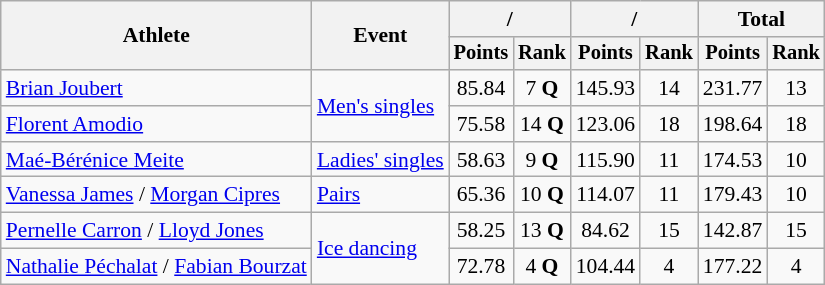<table class="wikitable" style="font-size:90%">
<tr>
<th rowspan="2">Athlete</th>
<th rowspan="2">Event</th>
<th colspan="2">/</th>
<th colspan="2">/</th>
<th colspan="2">Total</th>
</tr>
<tr style="font-size:95%">
<th>Points</th>
<th>Rank</th>
<th>Points</th>
<th>Rank</th>
<th>Points</th>
<th>Rank</th>
</tr>
<tr align=center>
<td align=left><a href='#'>Brian Joubert</a></td>
<td align=left rowspan=2><a href='#'>Men's singles</a></td>
<td>85.84</td>
<td>7 <strong>Q</strong></td>
<td>145.93</td>
<td>14</td>
<td>231.77</td>
<td>13</td>
</tr>
<tr align=center>
<td align=left><a href='#'>Florent Amodio</a></td>
<td>75.58</td>
<td>14 <strong>Q</strong></td>
<td>123.06</td>
<td>18</td>
<td>198.64</td>
<td>18</td>
</tr>
<tr align=center>
<td align=left><a href='#'>Maé-Bérénice Meite</a></td>
<td align=left><a href='#'>Ladies' singles</a></td>
<td>58.63</td>
<td>9 <strong>Q</strong></td>
<td>115.90</td>
<td>11</td>
<td>174.53</td>
<td>10</td>
</tr>
<tr align=center>
<td align=left><a href='#'>Vanessa James</a> / <a href='#'>Morgan Cipres</a></td>
<td align=left><a href='#'>Pairs</a></td>
<td>65.36</td>
<td>10 <strong>Q</strong></td>
<td>114.07</td>
<td>11</td>
<td>179.43</td>
<td>10</td>
</tr>
<tr align=center>
<td align=left><a href='#'>Pernelle Carron</a> / <a href='#'>Lloyd Jones</a></td>
<td align=left rowspan=2><a href='#'>Ice dancing</a></td>
<td>58.25</td>
<td>13 <strong>Q</strong></td>
<td>84.62</td>
<td>15</td>
<td>142.87</td>
<td>15</td>
</tr>
<tr align=center>
<td align=left><a href='#'>Nathalie Péchalat</a> / <a href='#'>Fabian Bourzat</a></td>
<td>72.78</td>
<td>4 <strong>Q</strong></td>
<td>104.44</td>
<td>4</td>
<td>177.22</td>
<td>4</td>
</tr>
</table>
